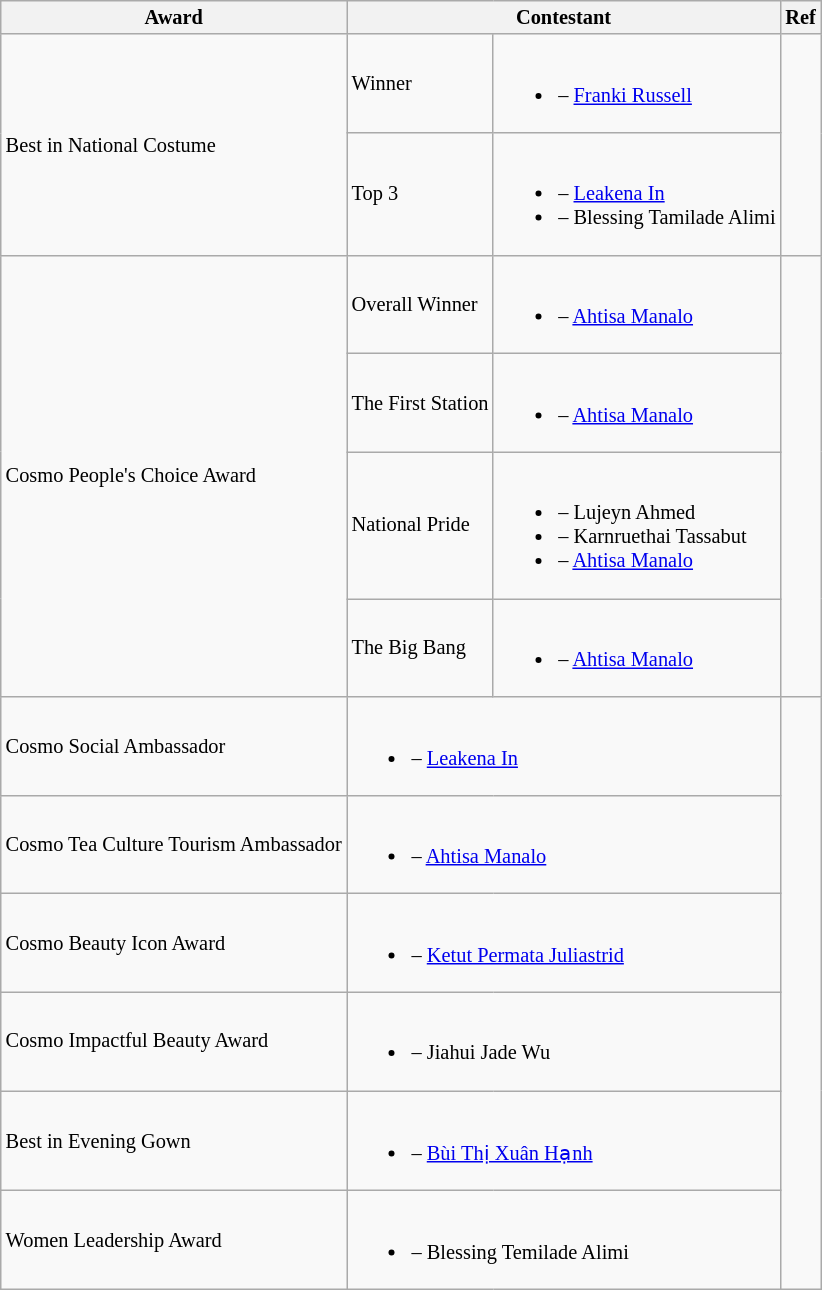<table class="wikitable sortable" style="font-size: 85%;">
<tr>
<th>Award</th>
<th colspan="2">Contestant</th>
<th>Ref</th>
</tr>
<tr>
<td rowspan="2">Best in National Costume</td>
<td>Winner</td>
<td><br><ul><li> – <a href='#'>Franki Russell</a></li></ul></td>
<td rowspan="2"></td>
</tr>
<tr>
<td>Top 3</td>
<td><br><ul><li> – <a href='#'>Leakena In</a></li><li> – Blessing Tamilade Alimi</li></ul></td>
</tr>
<tr>
<td rowspan="4">Cosmo People's Choice Award</td>
<td>Overall Winner</td>
<td><br><ul><li> – <a href='#'>Ahtisa Manalo</a></li></ul></td>
<td rowspan="4"></td>
</tr>
<tr>
<td>The First Station</td>
<td><br><ul><li> – <a href='#'>Ahtisa Manalo</a></li></ul></td>
</tr>
<tr>
<td>National Pride</td>
<td><br><ul><li> – Lujeyn Ahmed</li><li> – Karnruethai Tassabut</li><li> – <a href='#'>Ahtisa Manalo</a></li></ul></td>
</tr>
<tr>
<td>The Big Bang</td>
<td><br><ul><li> – <a href='#'>Ahtisa Manalo</a></li></ul></td>
</tr>
<tr>
<td>Cosmo Social Ambassador</td>
<td colspan="2"><br><ul><li> – <a href='#'>Leakena In</a></li></ul></td>
<td rowspan="6"></td>
</tr>
<tr>
<td>Cosmo Tea Culture Tourism Ambassador</td>
<td colspan="2"><br><ul><li> – <a href='#'>Ahtisa Manalo</a></li></ul></td>
</tr>
<tr>
<td>Cosmo Beauty Icon Award</td>
<td colspan="2"><br><ul><li> – <a href='#'>Ketut Permata Juliastrid</a></li></ul></td>
</tr>
<tr>
<td>Cosmo Impactful Beauty Award</td>
<td colspan="2"><br><ul><li> – Jiahui Jade Wu</li></ul></td>
</tr>
<tr>
<td>Best in Evening Gown</td>
<td colspan="2"><br><ul><li> – <a href='#'>Bùi Thị Xuân Hạnh</a></li></ul></td>
</tr>
<tr>
<td>Women Leadership Award</td>
<td colspan="2"><br><ul><li> – Blessing Temilade Alimi</li></ul></td>
</tr>
</table>
